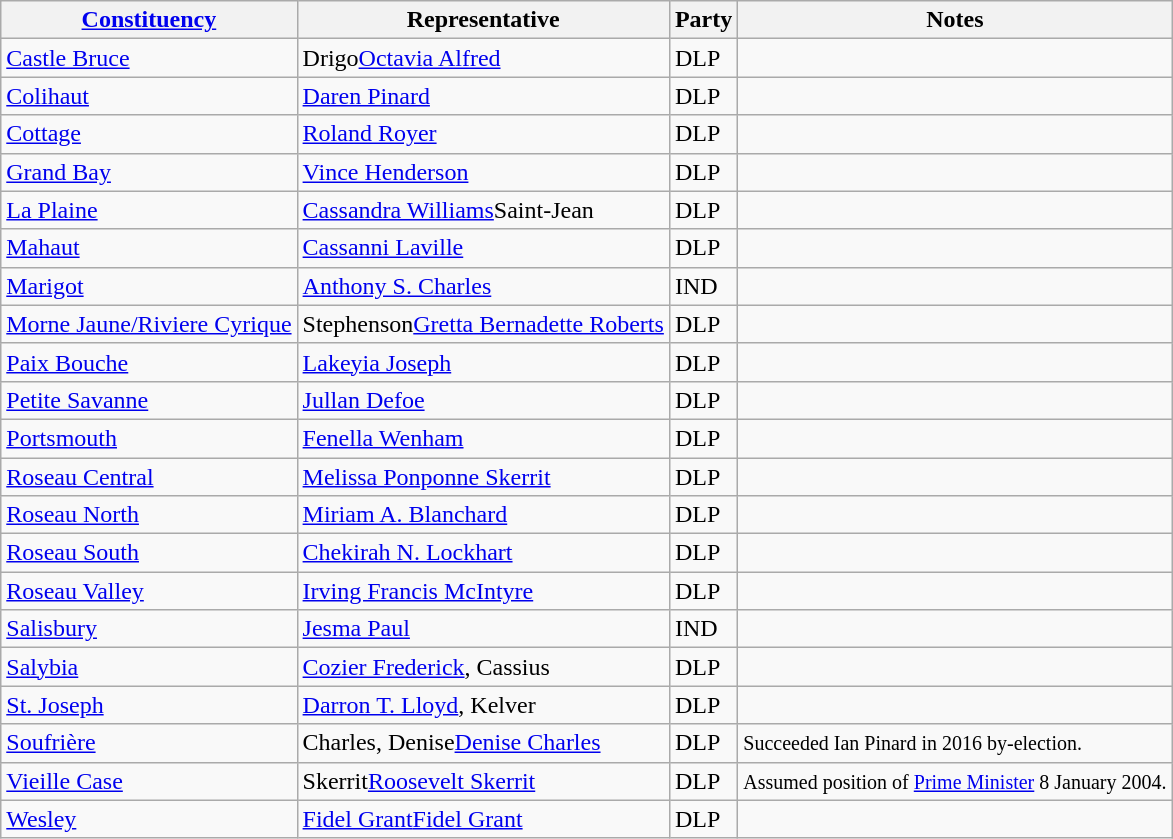<table class="wikitable sortable">
<tr>
<th><a href='#'>Constituency</a></th>
<th>Representative</th>
<th>Party</th>
<th class="unsortable">Notes</th>
</tr>
<tr>
<td><a href='#'>Castle Bruce</a></td>
<td><span>Drigo</span><a href='#'>Octavia Alfred</a></td>
<td>DLP</td>
<td></td>
</tr>
<tr>
<td><a href='#'>Colihaut</a></td>
<td><span><a href='#'>Daren Pinard</a> </span></td>
<td>DLP</td>
<td></td>
</tr>
<tr>
<td><a href='#'>Cottage</a></td>
<td><a href='#'>Roland Royer</a></td>
<td>DLP</td>
<td></td>
</tr>
<tr>
<td><a href='#'>Grand Bay</a></td>
<td><a href='#'>Vince Henderson</a></td>
<td>DLP</td>
<td></td>
</tr>
<tr>
<td><a href='#'>La Plaine</a></td>
<td><a href='#'>Cassandra Williams</a><span>Saint-Jean</span></td>
<td>DLP</td>
<td></td>
</tr>
<tr>
<td><a href='#'>Mahaut</a></td>
<td><a href='#'>Cassanni Laville</a></td>
<td>DLP</td>
<td></td>
</tr>
<tr>
<td><a href='#'>Marigot</a></td>
<td><a href='#'>Anthony S. Charles</a></td>
<td>IND</td>
<td></td>
</tr>
<tr>
<td><a href='#'>Morne Jaune/Riviere Cyrique</a></td>
<td><span>Stephenson</span><a href='#'>Gretta Bernadette Roberts</a></td>
<td>DLP</td>
<td></td>
</tr>
<tr>
<td><a href='#'>Paix Bouche</a></td>
<td><a href='#'>Lakeyia Joseph</a></td>
<td>DLP</td>
<td></td>
</tr>
<tr>
<td><a href='#'>Petite Savanne</a></td>
<td><a href='#'>Jullan Defoe</a></td>
<td>DLP</td>
<td></td>
</tr>
<tr>
<td><a href='#'>Portsmouth</a></td>
<td><a href='#'>Fenella Wenham</a></td>
<td>DLP</td>
<td></td>
</tr>
<tr>
<td><a href='#'>Roseau Central</a></td>
<td><a href='#'>Melissa Ponponne Skerrit</a></td>
<td>DLP</td>
<td></td>
</tr>
<tr>
<td><a href='#'>Roseau North</a></td>
<td><a href='#'>Miriam A. Blanchard</a></td>
<td>DLP</td>
<td></td>
</tr>
<tr>
<td><a href='#'>Roseau South</a></td>
<td><a href='#'>Chekirah N. Lockhart</a></td>
<td>DLP</td>
<td></td>
</tr>
<tr>
<td><a href='#'>Roseau Valley</a></td>
<td><a href='#'>Irving Francis McIntyre</a></td>
<td>DLP</td>
<td></td>
</tr>
<tr>
<td><a href='#'>Salisbury</a></td>
<td><a href='#'>Jesma Paul</a></td>
<td>IND</td>
<td></td>
</tr>
<tr>
<td><a href='#'>Salybia</a></td>
<td><a href='#'>Cozier Frederick</a><span>, Cassius</span></td>
<td>DLP</td>
<td></td>
</tr>
<tr>
<td><a href='#'>St. Joseph</a></td>
<td><a href='#'>Darron T. Lloyd</a><span>, Kelver</span></td>
<td>DLP</td>
<td></td>
</tr>
<tr>
<td><a href='#'>Soufrière</a></td>
<td><span>Charles, Denise</span><a href='#'>Denise Charles</a></td>
<td>DLP</td>
<td><small>Succeeded Ian Pinard in 2016 by-election.</small></td>
</tr>
<tr>
<td><a href='#'>Vieille Case</a></td>
<td><span>Skerrit</span><a href='#'>Roosevelt Skerrit</a></td>
<td>DLP</td>
<td><small>Assumed position of <a href='#'>Prime Minister</a> 8 January 2004.</small></td>
</tr>
<tr>
<td><a href='#'>Wesley</a></td>
<td><a href='#'>Fidel Grant</a><span><a href='#'>Fidel Grant</a></span></td>
<td>DLP</td>
<td></td>
</tr>
</table>
